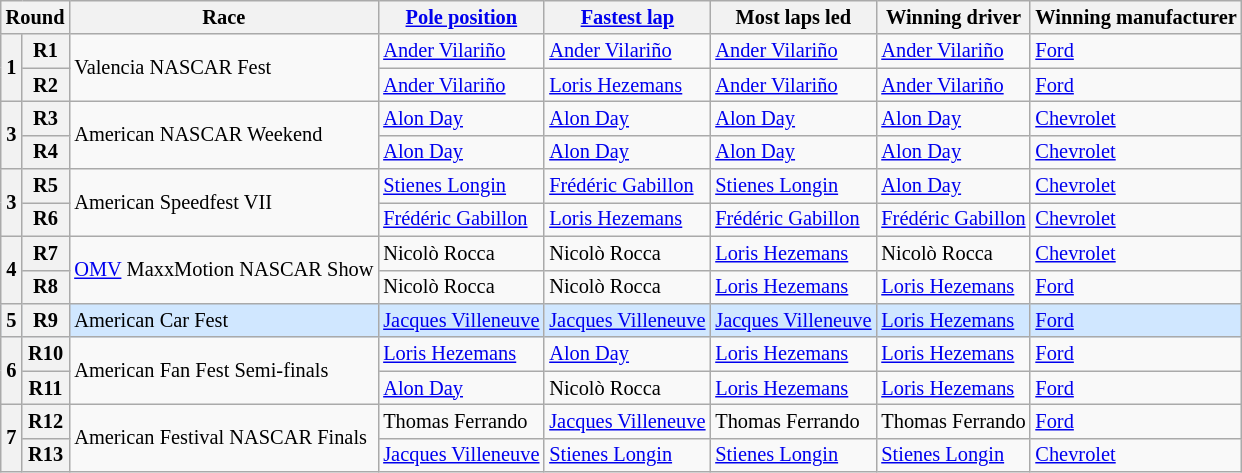<table class="wikitable" style="font-size:85%;">
<tr>
<th colspan=2>Round</th>
<th>Race</th>
<th><a href='#'>Pole position</a></th>
<th><a href='#'>Fastest lap</a></th>
<th>Most laps led</th>
<th>Winning driver</th>
<th>Winning manufacturer</th>
</tr>
<tr>
<th rowspan=2>1</th>
<th>R1</th>
<td rowspan=2>Valencia NASCAR Fest</td>
<td> <a href='#'>Ander Vilariño</a></td>
<td> <a href='#'>Ander Vilariño</a></td>
<td> <a href='#'>Ander Vilariño</a></td>
<td> <a href='#'>Ander Vilariño</a></td>
<td><a href='#'>Ford</a></td>
</tr>
<tr>
<th>R2</th>
<td> <a href='#'>Ander Vilariño</a></td>
<td> <a href='#'>Loris Hezemans</a></td>
<td> <a href='#'>Ander Vilariño</a></td>
<td> <a href='#'>Ander Vilariño</a></td>
<td><a href='#'>Ford</a></td>
</tr>
<tr>
<th rowspan=2>3</th>
<th>R3</th>
<td rowspan=2>American NASCAR Weekend</td>
<td> <a href='#'>Alon Day</a></td>
<td> <a href='#'>Alon Day</a></td>
<td> <a href='#'>Alon Day</a></td>
<td> <a href='#'>Alon Day</a></td>
<td><a href='#'>Chevrolet</a></td>
</tr>
<tr>
<th>R4</th>
<td> <a href='#'>Alon Day</a></td>
<td> <a href='#'>Alon Day</a></td>
<td> <a href='#'>Alon Day</a></td>
<td> <a href='#'>Alon Day</a></td>
<td><a href='#'>Chevrolet</a></td>
</tr>
<tr>
<th rowspan=2>3</th>
<th>R5</th>
<td rowspan=2>American Speedfest VII</td>
<td> <a href='#'>Stienes Longin</a></td>
<td> <a href='#'>Frédéric Gabillon</a></td>
<td> <a href='#'>Stienes Longin</a></td>
<td> <a href='#'>Alon Day</a></td>
<td><a href='#'>Chevrolet</a></td>
</tr>
<tr>
<th>R6</th>
<td> <a href='#'>Frédéric Gabillon</a></td>
<td> <a href='#'>Loris Hezemans</a></td>
<td> <a href='#'>Frédéric Gabillon</a></td>
<td> <a href='#'>Frédéric Gabillon</a></td>
<td><a href='#'>Chevrolet</a></td>
</tr>
<tr>
<th rowspan=2>4</th>
<th>R7</th>
<td rowspan=2><a href='#'>OMV</a> MaxxMotion NASCAR Show</td>
<td> Nicolò Rocca</td>
<td> Nicolò Rocca</td>
<td> <a href='#'>Loris Hezemans</a></td>
<td> Nicolò Rocca</td>
<td><a href='#'>Chevrolet</a></td>
</tr>
<tr>
<th>R8</th>
<td> Nicolò Rocca</td>
<td> Nicolò Rocca</td>
<td> <a href='#'>Loris Hezemans</a></td>
<td> <a href='#'>Loris Hezemans</a></td>
<td><a href='#'>Ford</a></td>
</tr>
<tr style="background:#D0E7FF;">
<th>5</th>
<th>R9</th>
<td>American Car Fest</td>
<td> <a href='#'>Jacques Villeneuve</a></td>
<td> <a href='#'>Jacques Villeneuve</a></td>
<td> <a href='#'>Jacques Villeneuve</a></td>
<td> <a href='#'>Loris Hezemans</a></td>
<td><a href='#'>Ford</a></td>
</tr>
<tr>
<th rowspan=2>6</th>
<th>R10</th>
<td rowspan=2>American Fan Fest Semi-finals</td>
<td> <a href='#'>Loris Hezemans</a></td>
<td> <a href='#'>Alon Day</a></td>
<td> <a href='#'>Loris Hezemans</a></td>
<td> <a href='#'>Loris Hezemans</a></td>
<td><a href='#'>Ford</a></td>
</tr>
<tr>
<th>R11</th>
<td> <a href='#'>Alon Day</a></td>
<td> Nicolò Rocca</td>
<td> <a href='#'>Loris Hezemans</a></td>
<td> <a href='#'>Loris Hezemans</a></td>
<td><a href='#'>Ford</a></td>
</tr>
<tr>
<th rowspan=2>7</th>
<th>R12</th>
<td rowspan=2>American Festival NASCAR Finals</td>
<td> Thomas Ferrando</td>
<td> <a href='#'>Jacques Villeneuve</a></td>
<td> Thomas Ferrando</td>
<td> Thomas Ferrando</td>
<td><a href='#'>Ford</a></td>
</tr>
<tr>
<th>R13</th>
<td> <a href='#'>Jacques Villeneuve</a></td>
<td> <a href='#'>Stienes Longin</a></td>
<td> <a href='#'>Stienes Longin</a></td>
<td> <a href='#'>Stienes Longin</a></td>
<td><a href='#'>Chevrolet</a></td>
</tr>
</table>
